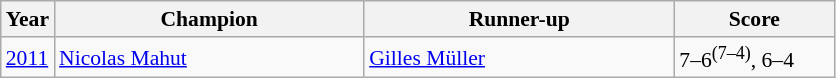<table class="wikitable" style="font-size:90%">
<tr>
<th>Year</th>
<th width="200">Champion</th>
<th width="200">Runner-up</th>
<th width="100">Score</th>
</tr>
<tr>
<td><a href='#'>2011</a></td>
<td> <a href='#'>Nicolas Mahut</a></td>
<td> <a href='#'>Gilles Müller</a></td>
<td>7–6<sup>(7–4)</sup>, 6–4</td>
</tr>
</table>
